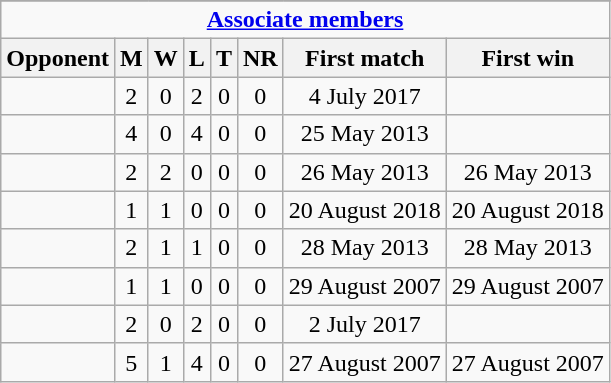<table class="wikitable" style="text-align: center;">
<tr>
</tr>
<tr>
<td colspan="30" style="text-align: center;"><strong><a href='#'>Associate members</a></strong></td>
</tr>
<tr>
<th>Opponent</th>
<th>M</th>
<th>W</th>
<th>L</th>
<th>T</th>
<th>NR</th>
<th>First match</th>
<th>First win</th>
</tr>
<tr>
<td></td>
<td>2</td>
<td>0</td>
<td>2</td>
<td>0</td>
<td>0</td>
<td>4 July 2017</td>
<td></td>
</tr>
<tr>
<td></td>
<td>4</td>
<td>0</td>
<td>4</td>
<td>0</td>
<td>0</td>
<td>25 May 2013</td>
<td></td>
</tr>
<tr>
<td></td>
<td>2</td>
<td>2</td>
<td>0</td>
<td>0</td>
<td>0</td>
<td>26 May 2013</td>
<td>26 May 2013</td>
</tr>
<tr>
<td></td>
<td>1</td>
<td>1</td>
<td>0</td>
<td>0</td>
<td>0</td>
<td>20 August 2018</td>
<td>20 August 2018</td>
</tr>
<tr>
<td></td>
<td>2</td>
<td>1</td>
<td>1</td>
<td>0</td>
<td>0</td>
<td>28 May 2013</td>
<td>28 May 2013</td>
</tr>
<tr>
<td></td>
<td>1</td>
<td>1</td>
<td>0</td>
<td>0</td>
<td>0</td>
<td>29 August 2007</td>
<td>29 August 2007</td>
</tr>
<tr>
<td></td>
<td>2</td>
<td>0</td>
<td>2</td>
<td>0</td>
<td>0</td>
<td>2 July 2017</td>
<td></td>
</tr>
<tr>
<td></td>
<td>5</td>
<td>1</td>
<td>4</td>
<td>0</td>
<td>0</td>
<td>27 August 2007</td>
<td>27 August 2007</td>
</tr>
</table>
